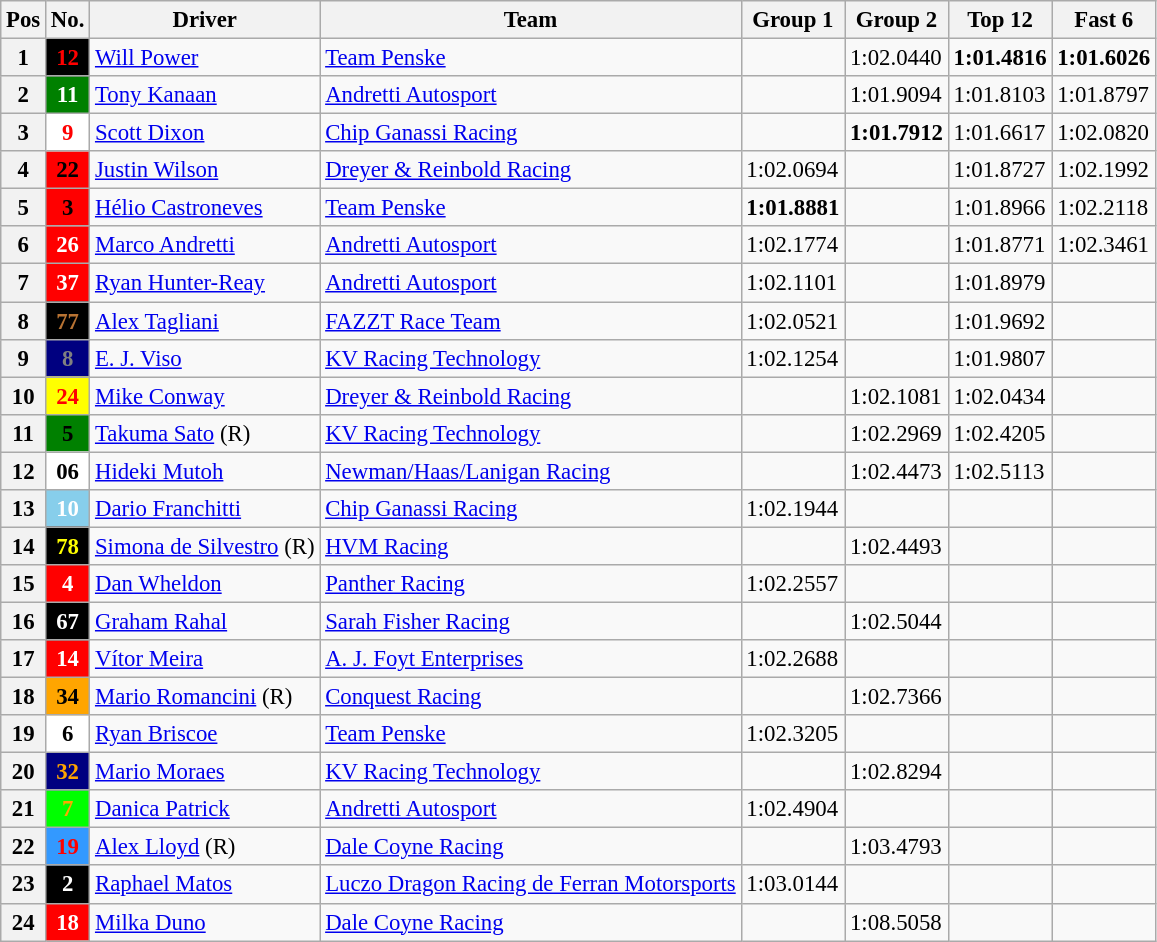<table class="wikitable" style="font-size:95%">
<tr>
<th>Pos</th>
<th>No.</th>
<th>Driver</th>
<th>Team</th>
<th>Group 1</th>
<th>Group 2</th>
<th>Top 12</th>
<th>Fast 6</th>
</tr>
<tr>
<th>1</th>
<td style="background:black; color:red;" align=center><strong>12</strong></td>
<td> <a href='#'>Will Power</a></td>
<td><a href='#'>Team Penske</a></td>
<td></td>
<td>1:02.0440</td>
<td><strong>1:01.4816</strong></td>
<td><strong>1:01.6026</strong></td>
</tr>
<tr>
<th>2</th>
<td style="background:green; color:white;" align="center"><strong>11</strong></td>
<td> <a href='#'>Tony Kanaan</a></td>
<td><a href='#'>Andretti Autosport</a></td>
<td></td>
<td>1:01.9094</td>
<td>1:01.8103</td>
<td>1:01.8797</td>
</tr>
<tr>
<th>3</th>
<td style="background:white; color:red;" align="center"><strong>9</strong></td>
<td> <a href='#'>Scott Dixon</a></td>
<td><a href='#'>Chip Ganassi Racing</a></td>
<td></td>
<td><strong>1:01.7912</strong></td>
<td>1:01.6617</td>
<td>1:02.0820</td>
</tr>
<tr>
<th>4</th>
<td style="background:red; color:black;" align="center"><strong>22</strong></td>
<td> <a href='#'>Justin Wilson</a></td>
<td><a href='#'>Dreyer & Reinbold Racing</a></td>
<td>1:02.0694</td>
<td></td>
<td>1:01.8727</td>
<td>1:02.1992</td>
</tr>
<tr>
<th>5</th>
<td style="background:red; color:black;" align="center"><strong>3</strong></td>
<td> <a href='#'>Hélio Castroneves</a></td>
<td><a href='#'>Team Penske</a></td>
<td><strong>1:01.8881</strong></td>
<td></td>
<td>1:01.8966</td>
<td>1:02.2118</td>
</tr>
<tr>
<th>6</th>
<td style="background:red; color:white;" align="center"><strong>26</strong></td>
<td> <a href='#'>Marco Andretti</a></td>
<td><a href='#'>Andretti Autosport</a></td>
<td>1:02.1774</td>
<td></td>
<td>1:01.8771</td>
<td>1:02.3461</td>
</tr>
<tr>
<th>7</th>
<td style="background:red; color:white;" align="center"><strong>37</strong></td>
<td> <a href='#'>Ryan Hunter-Reay</a></td>
<td><a href='#'>Andretti Autosport</a></td>
<td>1:02.1101</td>
<td></td>
<td>1:01.8979</td>
<td></td>
</tr>
<tr>
<th>8</th>
<td style="background:black; color:#B87333;" align="center"><strong>77</strong></td>
<td> <a href='#'>Alex Tagliani</a></td>
<td><a href='#'>FAZZT Race Team</a></td>
<td>1:02.0521</td>
<td></td>
<td>1:01.9692</td>
<td></td>
</tr>
<tr>
<th>9</th>
<td style="background:navy; color:gray;" align="center"><strong>8</strong></td>
<td> <a href='#'>E. J. Viso</a></td>
<td><a href='#'>KV Racing Technology</a></td>
<td>1:02.1254</td>
<td></td>
<td>1:01.9807</td>
<td></td>
</tr>
<tr>
<th>10</th>
<td style="background:yellow; color:red;" align="center"><strong>24</strong></td>
<td> <a href='#'>Mike Conway</a></td>
<td><a href='#'>Dreyer & Reinbold Racing</a></td>
<td></td>
<td>1:02.1081</td>
<td>1:02.0434</td>
<td></td>
</tr>
<tr>
<th>11</th>
<td style="background:green; color:black;" align="center"><strong>5</strong></td>
<td> <a href='#'>Takuma Sato</a> (R)</td>
<td><a href='#'>KV Racing Technology</a></td>
<td></td>
<td>1:02.2969</td>
<td>1:02.4205</td>
<td></td>
</tr>
<tr>
<th>12</th>
<td style="background:white; color:black;" align="center"><strong>06</strong></td>
<td> <a href='#'>Hideki Mutoh</a></td>
<td><a href='#'>Newman/Haas/Lanigan Racing</a></td>
<td></td>
<td>1:02.4473</td>
<td>1:02.5113</td>
<td></td>
</tr>
<tr>
<th>13</th>
<td style="background:skyblue; color: white;" align=center><strong>10</strong></td>
<td> <a href='#'>Dario Franchitti</a></td>
<td><a href='#'>Chip Ganassi Racing</a></td>
<td>1:02.1944</td>
<td></td>
<td></td>
<td></td>
</tr>
<tr>
<th>14</th>
<td style="background:black; color:yellow;" align="center"><strong>78</strong></td>
<td> <a href='#'>Simona de Silvestro</a> (R)</td>
<td><a href='#'>HVM Racing</a></td>
<td></td>
<td>1:02.4493</td>
<td></td>
<td></td>
</tr>
<tr>
<th>15</th>
<td style="background:red; color:white;" align="center"><strong>4</strong></td>
<td> <a href='#'>Dan Wheldon</a></td>
<td><a href='#'>Panther Racing</a></td>
<td>1:02.2557</td>
<td></td>
<td></td>
<td></td>
</tr>
<tr>
<th>16</th>
<td style="background:black; color:white;" align="center"><strong>67</strong></td>
<td> <a href='#'>Graham Rahal</a></td>
<td><a href='#'>Sarah Fisher Racing</a></td>
<td></td>
<td>1:02.5044</td>
<td></td>
<td></td>
</tr>
<tr>
<th>17</th>
<td style="background:red; color:white;" align="center"><strong>14</strong></td>
<td> <a href='#'>Vítor Meira</a></td>
<td><a href='#'>A. J. Foyt Enterprises</a></td>
<td>1:02.2688</td>
<td></td>
<td></td>
<td></td>
</tr>
<tr>
<th>18</th>
<td style="background:orange; color:black;" align="center"><strong>34</strong></td>
<td> <a href='#'>Mario Romancini</a> (R)</td>
<td><a href='#'>Conquest Racing</a></td>
<td></td>
<td>1:02.7366</td>
<td></td>
<td></td>
</tr>
<tr>
<th>19</th>
<td style="background:white; color:black;" align="center"><strong>6</strong></td>
<td> <a href='#'>Ryan Briscoe</a></td>
<td><a href='#'>Team Penske</a></td>
<td>1:02.3205</td>
<td></td>
<td></td>
<td></td>
</tr>
<tr>
<th>20</th>
<td style="background:navy; color:orange;" align="center"><strong>32</strong></td>
<td> <a href='#'>Mario Moraes</a></td>
<td><a href='#'>KV Racing Technology</a></td>
<td></td>
<td>1:02.8294</td>
<td></td>
<td></td>
</tr>
<tr>
<th>21</th>
<td style="background:lime; color:orange;" align="center"><strong>7</strong></td>
<td> <a href='#'>Danica Patrick</a></td>
<td><a href='#'>Andretti Autosport</a></td>
<td>1:02.4904</td>
<td></td>
<td></td>
<td></td>
</tr>
<tr>
<th>22</th>
<td style="background:#3399FF; color:red;" align="center"><strong>19</strong></td>
<td> <a href='#'>Alex Lloyd</a> (R)</td>
<td><a href='#'>Dale Coyne Racing</a></td>
<td></td>
<td>1:03.4793</td>
<td></td>
<td></td>
</tr>
<tr>
<th>23</th>
<td style="background:black; color:white;" align="center"><strong>2</strong></td>
<td> <a href='#'>Raphael Matos</a></td>
<td><a href='#'>Luczo Dragon Racing de Ferran Motorsports</a></td>
<td>1:03.0144</td>
<td></td>
<td></td>
<td></td>
</tr>
<tr>
<th>24</th>
<td style="background:red; color:white;" align="center"><strong>18</strong></td>
<td> <a href='#'>Milka Duno</a></td>
<td><a href='#'>Dale Coyne Racing</a></td>
<td></td>
<td>1:08.5058</td>
<td></td>
<td></td>
</tr>
</table>
